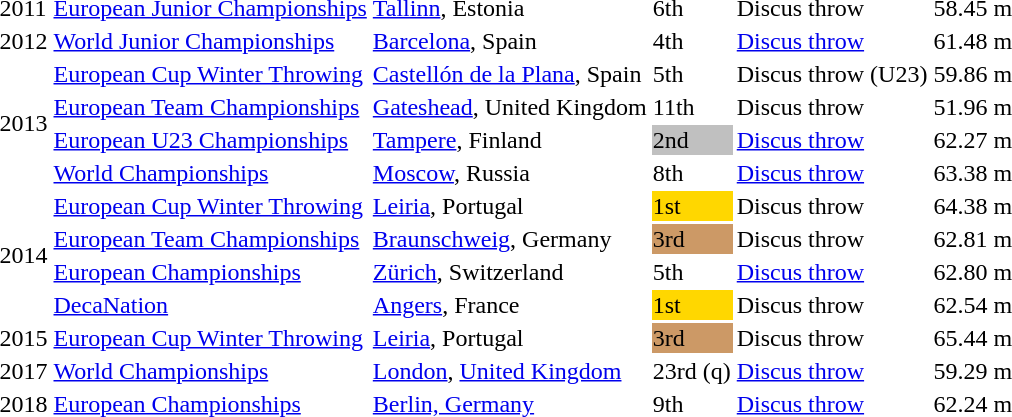<table>
<tr>
<td>2011</td>
<td><a href='#'>European Junior Championships</a></td>
<td><a href='#'>Tallinn</a>, Estonia</td>
<td>6th</td>
<td>Discus throw</td>
<td>58.45 m</td>
</tr>
<tr>
<td>2012</td>
<td><a href='#'>World Junior Championships</a></td>
<td><a href='#'>Barcelona</a>, Spain</td>
<td>4th</td>
<td><a href='#'>Discus throw</a></td>
<td>61.48 m</td>
</tr>
<tr>
<td rowspan=4>2013</td>
<td><a href='#'>European Cup Winter Throwing</a></td>
<td><a href='#'>Castellón de la Plana</a>, Spain</td>
<td>5th</td>
<td>Discus throw (U23)</td>
<td>59.86 m</td>
</tr>
<tr>
<td><a href='#'>European Team Championships</a></td>
<td><a href='#'>Gateshead</a>, United Kingdom</td>
<td>11th</td>
<td>Discus throw</td>
<td>51.96 m</td>
</tr>
<tr>
<td><a href='#'>European U23 Championships</a></td>
<td><a href='#'>Tampere</a>, Finland</td>
<td bgcolor=silver>2nd</td>
<td><a href='#'>Discus throw</a></td>
<td>62.27 m</td>
</tr>
<tr>
<td><a href='#'>World Championships</a></td>
<td><a href='#'>Moscow</a>, Russia</td>
<td>8th</td>
<td><a href='#'>Discus throw</a></td>
<td>63.38 m</td>
</tr>
<tr>
<td rowspan=4>2014</td>
<td><a href='#'>European Cup Winter Throwing</a></td>
<td><a href='#'>Leiria</a>, Portugal</td>
<td bgcolor=gold>1st</td>
<td>Discus throw</td>
<td>64.38 m</td>
</tr>
<tr>
<td><a href='#'>European Team Championships</a></td>
<td><a href='#'>Braunschweig</a>, Germany</td>
<td bgcolor=cc9966>3rd</td>
<td>Discus throw</td>
<td>62.81 m</td>
</tr>
<tr>
<td><a href='#'>European Championships</a></td>
<td><a href='#'>Zürich</a>, Switzerland</td>
<td>5th</td>
<td><a href='#'>Discus throw</a></td>
<td>62.80 m</td>
</tr>
<tr>
<td><a href='#'>DecaNation</a></td>
<td><a href='#'>Angers</a>, France</td>
<td bgcolor=gold>1st</td>
<td>Discus throw</td>
<td>62.54 m</td>
</tr>
<tr>
<td>2015</td>
<td><a href='#'>European Cup Winter Throwing</a></td>
<td><a href='#'>Leiria</a>, Portugal</td>
<td bgcolor=cc9966>3rd</td>
<td>Discus throw</td>
<td>65.44 m</td>
</tr>
<tr>
<td>2017</td>
<td><a href='#'>World Championships</a></td>
<td><a href='#'>London</a>, <a href='#'>United Kingdom</a></td>
<td>23rd (q)</td>
<td><a href='#'>Discus throw</a></td>
<td>59.29 m</td>
</tr>
<tr>
<td>2018</td>
<td><a href='#'>European Championships</a></td>
<td><a href='#'>Berlin, Germany</a></td>
<td>9th</td>
<td><a href='#'>Discus throw</a></td>
<td>62.24 m</td>
</tr>
</table>
